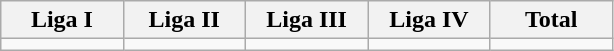<table class="wikitable">
<tr>
<th width="15%">Liga I</th>
<th width="15%">Liga II</th>
<th width="15%">Liga III</th>
<th width="15%">Liga IV</th>
<th width="15%">Total</th>
</tr>
<tr>
<td></td>
<td></td>
<td></td>
<td></td>
<td></td>
</tr>
</table>
